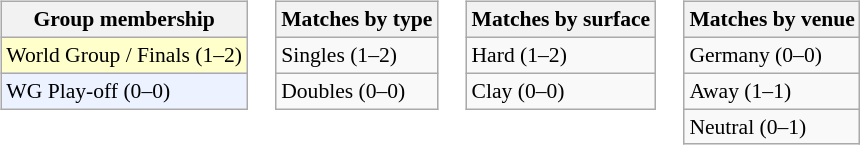<table>
<tr valign=top>
<td><br><table class="wikitable" style=font-size:90%>
<tr>
<th>Group membership</th>
</tr>
<tr bgcolor="#FFFFCC">
<td>World Group / Finals (1–2)</td>
</tr>
<tr bgcolor="#ecf2ff">
<td>WG Play-off (0–0)</td>
</tr>
</table>
</td>
<td><br><table class="wikitable" style=font-size:90%>
<tr>
<th>Matches by type</th>
</tr>
<tr>
<td>Singles (1–2)</td>
</tr>
<tr>
<td>Doubles (0–0)</td>
</tr>
</table>
</td>
<td><br><table class="wikitable" style=font-size:90%>
<tr>
<th>Matches by surface</th>
</tr>
<tr>
<td>Hard (1–2)</td>
</tr>
<tr>
<td>Clay (0–0)</td>
</tr>
</table>
</td>
<td><br><table class="wikitable" style=font-size:90%>
<tr>
<th>Matches by venue</th>
</tr>
<tr>
<td>Germany (0–0)</td>
</tr>
<tr>
<td>Away (1–1)</td>
</tr>
<tr>
<td>Neutral (0–1)</td>
</tr>
</table>
</td>
</tr>
</table>
